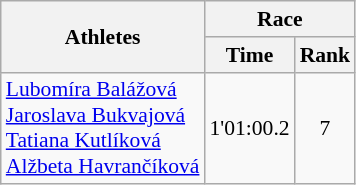<table class="wikitable" border="1" style="font-size:90%">
<tr>
<th rowspan=2>Athletes</th>
<th colspan=2>Race</th>
</tr>
<tr>
<th>Time</th>
<th>Rank</th>
</tr>
<tr>
<td><a href='#'>Lubomíra Balážová</a><br><a href='#'>Jaroslava Bukvajová</a><br><a href='#'>Tatiana Kutlíková</a><br><a href='#'>Alžbeta Havrančíková</a></td>
<td align=center>1'01:00.2</td>
<td align=center>7</td>
</tr>
</table>
